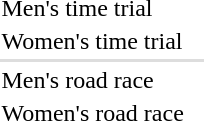<table>
<tr>
<td>Men's time trial<br></td>
<td></td>
<td></td>
<td></td>
</tr>
<tr>
<td>Women's time trial<br></td>
<td></td>
<td></td>
<td></td>
</tr>
<tr bgcolor=#DDDDDD>
<td colspan=7></td>
</tr>
<tr>
<td>Men's road race<br></td>
<td></td>
<td></td>
<td></td>
</tr>
<tr>
<td>Women's road race<br></td>
<td></td>
<td></td>
<td></td>
</tr>
</table>
